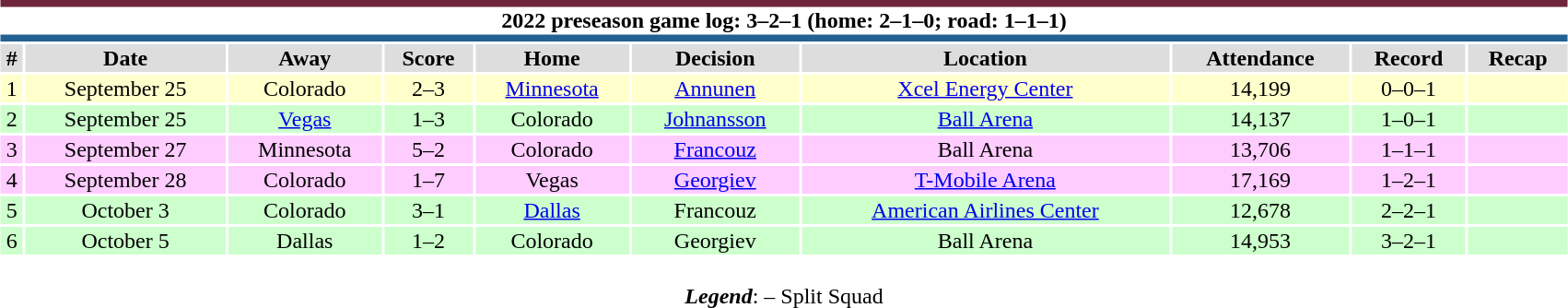<table class="toccolours collapsible collapsed" style="width:90%; clear:both; margin:1.5em auto; text-align:center;">
<tr>
<th colspan=10 style="background:#FFFFFF; border-top:#6F263D 5px solid; border-bottom:#236192 5px solid;">2022 preseason game log: 3–2–1 (home: 2–1–0; road: 1–1–1)</th>
</tr>
<tr style="background:#ddd;">
<th>#</th>
<th>Date</th>
<th>Away</th>
<th>Score</th>
<th>Home</th>
<th>Decision</th>
<th>Location</th>
<th>Attendance</th>
<th>Record</th>
<th>Recap</th>
</tr>
<tr style="background:#ffc;">
<td>1</td>
<td>September 25</td>
<td>Colorado</td>
<td>2–3 </td>
<td><a href='#'>Minnesota</a></td>
<td><a href='#'>Annunen</a></td>
<td><a href='#'>Xcel Energy Center</a></td>
<td>14,199</td>
<td>0–0–1</td>
<td></td>
</tr>
<tr style="background:#cfc;">
<td>2</td>
<td>September 25</td>
<td><a href='#'>Vegas</a></td>
<td>1–3</td>
<td>Colorado</td>
<td><a href='#'>Johnansson</a></td>
<td><a href='#'>Ball Arena</a></td>
<td>14,137</td>
<td>1–0–1</td>
<td></td>
</tr>
<tr style="background:#fcf;">
<td>3</td>
<td>September 27</td>
<td>Minnesota</td>
<td>5–2</td>
<td>Colorado</td>
<td><a href='#'>Francouz</a></td>
<td>Ball Arena</td>
<td>13,706</td>
<td>1–1–1</td>
<td></td>
</tr>
<tr style="background:#fcf;">
<td>4</td>
<td>September 28</td>
<td>Colorado</td>
<td>1–7</td>
<td>Vegas</td>
<td><a href='#'>Georgiev</a></td>
<td><a href='#'>T-Mobile Arena</a></td>
<td>17,169</td>
<td>1–2–1</td>
<td></td>
</tr>
<tr style="background:#cfc;">
<td>5</td>
<td>October 3</td>
<td>Colorado</td>
<td>3–1</td>
<td><a href='#'>Dallas</a></td>
<td>Francouz</td>
<td><a href='#'>American Airlines Center</a></td>
<td>12,678</td>
<td>2–2–1</td>
<td></td>
</tr>
<tr style="background:#cfc;">
<td>6</td>
<td>October 5</td>
<td>Dallas</td>
<td>1–2</td>
<td>Colorado</td>
<td>Georgiev</td>
<td>Ball Arena</td>
<td>14,953</td>
<td>3–2–1</td>
<td></td>
</tr>
<tr>
<td colspan="11" style="text-align:center;"><br><strong><em>Legend</em></strong>:



 – Split Squad</td>
</tr>
</table>
